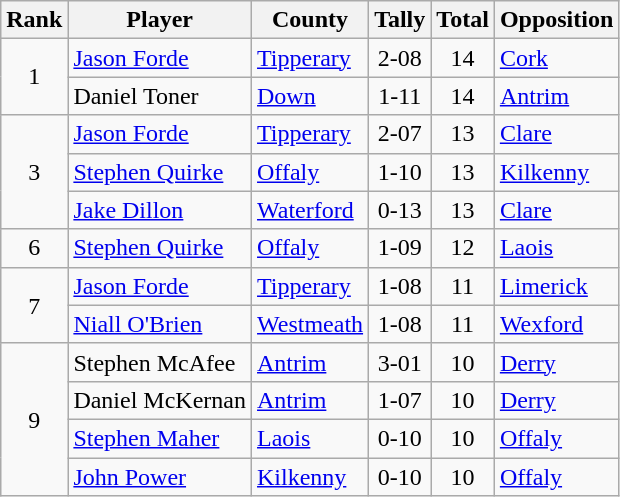<table class="wikitable">
<tr>
<th>Rank</th>
<th>Player</th>
<th>County</th>
<th>Tally</th>
<th>Total</th>
<th>Opposition</th>
</tr>
<tr>
<td rowspan="2" style="text-align:center;">1</td>
<td><a href='#'>Jason Forde</a></td>
<td><a href='#'>Tipperary</a></td>
<td align=center>2-08</td>
<td align=center>14</td>
<td><a href='#'>Cork</a></td>
</tr>
<tr>
<td>Daniel Toner</td>
<td><a href='#'>Down</a></td>
<td align=center>1-11</td>
<td align=center>14</td>
<td><a href='#'>Antrim</a></td>
</tr>
<tr>
<td rowspan="3" style="text-align:center;">3</td>
<td><a href='#'>Jason Forde</a></td>
<td><a href='#'>Tipperary</a></td>
<td align=center>2-07</td>
<td align=center>13</td>
<td><a href='#'>Clare</a></td>
</tr>
<tr>
<td><a href='#'>Stephen Quirke</a></td>
<td><a href='#'>Offaly</a></td>
<td align=center>1-10</td>
<td align=center>13</td>
<td><a href='#'>Kilkenny</a></td>
</tr>
<tr>
<td><a href='#'>Jake Dillon</a></td>
<td><a href='#'>Waterford</a></td>
<td align=center>0-13</td>
<td align=center>13</td>
<td><a href='#'>Clare</a></td>
</tr>
<tr>
<td rowspan="1" style="text-align:center;">6</td>
<td><a href='#'>Stephen Quirke</a></td>
<td><a href='#'>Offaly</a></td>
<td align=center>1-09</td>
<td align=center>12</td>
<td><a href='#'>Laois</a></td>
</tr>
<tr>
<td rowspan="2" style="text-align:center;">7</td>
<td><a href='#'>Jason Forde</a></td>
<td><a href='#'>Tipperary</a></td>
<td align=center>1-08</td>
<td align=center>11</td>
<td><a href='#'>Limerick</a></td>
</tr>
<tr>
<td><a href='#'>Niall O'Brien</a></td>
<td><a href='#'>Westmeath</a></td>
<td align=center>1-08</td>
<td align=center>11</td>
<td><a href='#'>Wexford</a></td>
</tr>
<tr>
<td rowspan="4" style="text-align:center;">9</td>
<td>Stephen McAfee</td>
<td><a href='#'>Antrim</a></td>
<td align=center>3-01</td>
<td align=center>10</td>
<td><a href='#'>Derry</a></td>
</tr>
<tr>
<td>Daniel McKernan</td>
<td><a href='#'>Antrim</a></td>
<td align=center>1-07</td>
<td align=center>10</td>
<td><a href='#'>Derry</a></td>
</tr>
<tr>
<td><a href='#'>Stephen Maher</a></td>
<td><a href='#'>Laois</a></td>
<td align=center>0-10</td>
<td align=center>10</td>
<td><a href='#'>Offaly</a></td>
</tr>
<tr>
<td><a href='#'>John Power</a></td>
<td><a href='#'>Kilkenny</a></td>
<td align=center>0-10</td>
<td align=center>10</td>
<td><a href='#'>Offaly</a></td>
</tr>
</table>
